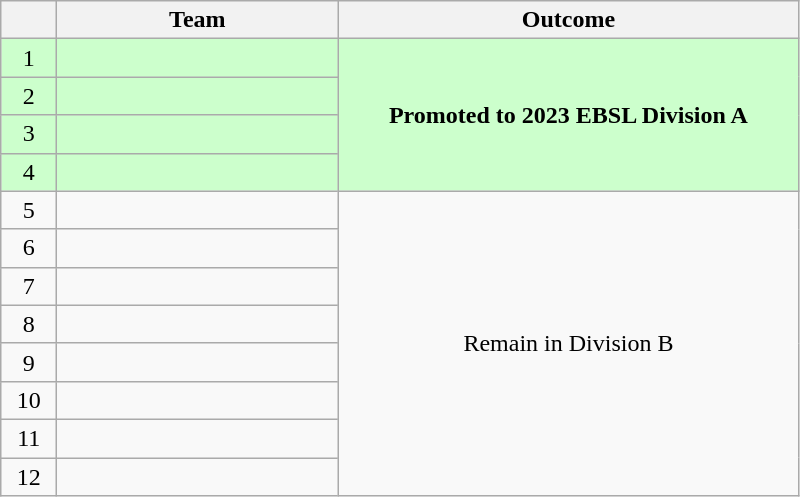<table class="wikitable" style="text-align: center; font-size: 100%;">
<tr>
<th width="30"></th>
<th width="180">Team</th>
<th width="300">Outcome</th>
</tr>
<tr style="background-color: #ccffcc;">
<td>1</td>
<td align=left> <div></div></td>
<td rowspan=4><strong>Promoted to 2023 EBSL Division A</strong></td>
</tr>
<tr style="background-color: #ccffcc;">
<td>2</td>
<td align=left></td>
</tr>
<tr style="background-color: #ccffcc;">
<td>3</td>
<td align=left></td>
</tr>
<tr style="background-color: #ccffcc;">
<td>4</td>
<td align=left> </td>
</tr>
<tr>
<td>5</td>
<td align=left></td>
<td rowspan=8>Remain in Division B</td>
</tr>
<tr>
<td>6</td>
<td align=left></td>
</tr>
<tr>
<td>7</td>
<td align=left></td>
</tr>
<tr>
<td>8</td>
<td align=left></td>
</tr>
<tr>
<td>9</td>
<td align=left></td>
</tr>
<tr>
<td>10</td>
<td align=left></td>
</tr>
<tr>
<td>11</td>
<td align=left></td>
</tr>
<tr>
<td>12</td>
<td align=left></td>
</tr>
</table>
